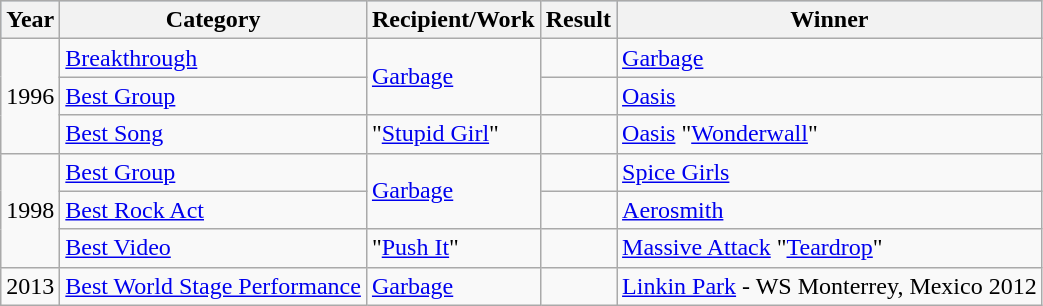<table class="wikitable">
<tr style="background:#b0c4de; text-align:center;">
<th>Year</th>
<th>Category</th>
<th>Recipient/Work</th>
<th>Result</th>
<th>Winner</th>
</tr>
<tr>
<td rowspan="3">1996</td>
<td><a href='#'>Breakthrough</a></td>
<td rowspan="2"><a href='#'>Garbage</a></td>
<td></td>
<td><a href='#'>Garbage</a></td>
</tr>
<tr>
<td><a href='#'>Best Group</a></td>
<td></td>
<td><a href='#'>Oasis</a></td>
</tr>
<tr>
<td><a href='#'>Best Song</a></td>
<td>"<a href='#'>Stupid Girl</a>"</td>
<td></td>
<td><a href='#'>Oasis</a> "<a href='#'>Wonderwall</a>"</td>
</tr>
<tr>
<td rowspan="3">1998</td>
<td><a href='#'>Best Group</a></td>
<td rowspan="2"><a href='#'>Garbage</a></td>
<td></td>
<td><a href='#'>Spice Girls</a></td>
</tr>
<tr>
<td><a href='#'>Best Rock Act</a></td>
<td></td>
<td><a href='#'>Aerosmith</a></td>
</tr>
<tr>
<td><a href='#'>Best Video</a></td>
<td>"<a href='#'>Push It</a>"</td>
<td></td>
<td><a href='#'>Massive Attack</a> "<a href='#'>Teardrop</a>"</td>
</tr>
<tr>
<td>2013</td>
<td><a href='#'>Best World Stage Performance</a></td>
<td><a href='#'>Garbage</a></td>
<td></td>
<td><a href='#'>Linkin Park</a> - WS Monterrey, Mexico 2012</td>
</tr>
</table>
